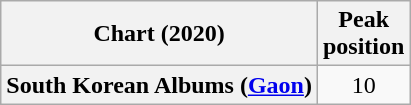<table class="wikitable plainrowheaders" style="text-align:center">
<tr>
<th scope="col">Chart (2020)</th>
<th scope="col">Peak<br>position</th>
</tr>
<tr>
<th scope="row">South Korean Albums (<a href='#'>Gaon</a>)</th>
<td>10</td>
</tr>
</table>
